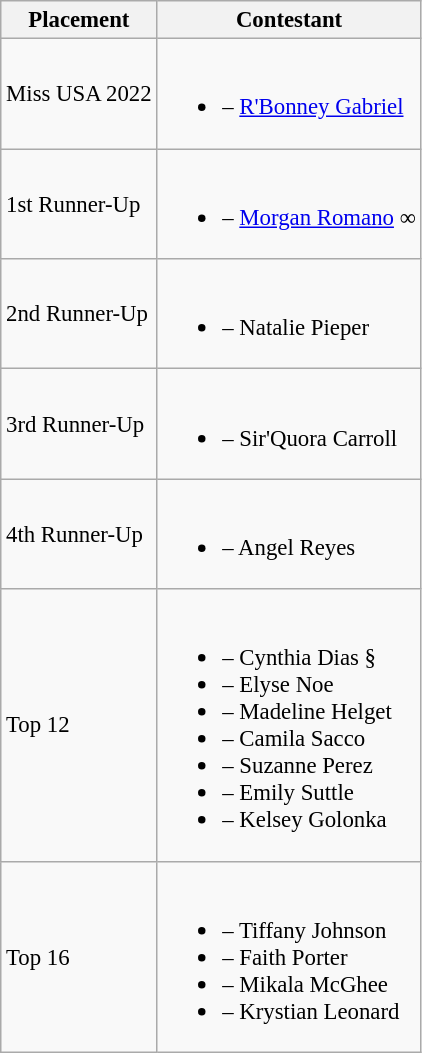<table class="wikitable sortable" style="font-size: 95%;">
<tr>
<th>Placement</th>
<th>Contestant</th>
</tr>
<tr>
<td>Miss USA 2022</td>
<td><br><ul><li> – <a href='#'>R'Bonney Gabriel</a></li></ul></td>
</tr>
<tr>
<td>1st Runner-Up</td>
<td><br><ul><li> – <a href='#'>Morgan Romano</a> ∞</li></ul></td>
</tr>
<tr>
<td>2nd Runner-Up</td>
<td><br><ul><li> – Natalie Pieper</li></ul></td>
</tr>
<tr>
<td>3rd Runner-Up</td>
<td><br><ul><li> – Sir'Quora Carroll</li></ul></td>
</tr>
<tr>
<td>4th Runner-Up</td>
<td><br><ul><li> – Angel Reyes</li></ul></td>
</tr>
<tr>
<td>Top 12</td>
<td><br><ul><li> – Cynthia Dias §</li><li> – Elyse Noe</li><li> – Madeline Helget</li><li> – Camila Sacco</li><li> – Suzanne Perez</li><li> – Emily Suttle</li><li> – Kelsey Golonka</li></ul></td>
</tr>
<tr>
<td>Top 16</td>
<td><br><ul><li> – Tiffany Johnson</li><li> – Faith Porter</li><li> – Mikala McGhee</li><li> – Krystian Leonard</li></ul></td>
</tr>
</table>
